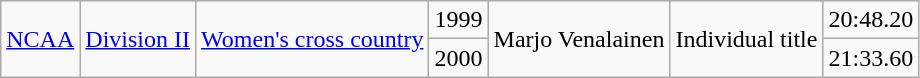<table class = "wikitable" style = "text-align:center">
<tr align="center">
<td rowspan="2"><a href='#'>NCAA</a></td>
<td rowspan="2"><a href='#'>Division II</a></td>
<td rowspan="2"><a href='#'>Women's cross country</a></td>
<td>1999</td>
<td rowspan="2">Marjo Venalainen</td>
<td rowspan="2">Individual title</td>
<td>20:48.20</td>
</tr>
<tr align="center">
<td>2000</td>
<td>21:33.60</td>
</tr>
</table>
